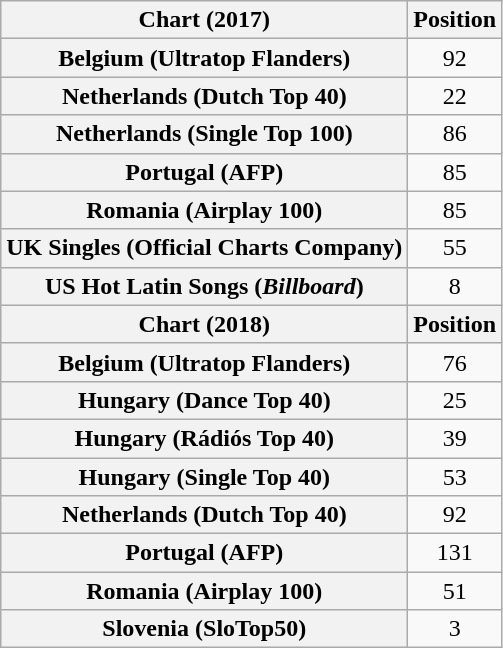<table class="wikitable plainrowheaders sortable" style="text-align:center">
<tr>
<th scope="col">Chart (2017)</th>
<th scope="col">Position</th>
</tr>
<tr>
<th scope="row">Belgium (Ultratop Flanders)</th>
<td>92</td>
</tr>
<tr>
<th scope="row">Netherlands (Dutch Top 40)</th>
<td>22</td>
</tr>
<tr>
<th scope="row">Netherlands (Single Top 100)</th>
<td>86</td>
</tr>
<tr>
<th scope="row">Portugal (AFP)</th>
<td>85</td>
</tr>
<tr>
<th scope="row">Romania (Airplay 100)</th>
<td>85</td>
</tr>
<tr>
<th scope="row">UK Singles (Official Charts Company)</th>
<td>55</td>
</tr>
<tr>
<th scope="row">US Hot Latin Songs (<em>Billboard</em>)</th>
<td>8</td>
</tr>
<tr>
<th scope="col">Chart (2018)</th>
<th scope="col">Position</th>
</tr>
<tr>
<th scope="row">Belgium (Ultratop Flanders)</th>
<td>76</td>
</tr>
<tr>
<th scope="row">Hungary (Dance Top 40)</th>
<td>25</td>
</tr>
<tr>
<th scope="row">Hungary (Rádiós Top 40)</th>
<td>39</td>
</tr>
<tr>
<th scope="row">Hungary (Single Top 40)</th>
<td>53</td>
</tr>
<tr>
<th scope="row">Netherlands (Dutch Top 40)</th>
<td>92</td>
</tr>
<tr>
<th scope="row">Portugal (AFP)</th>
<td>131</td>
</tr>
<tr>
<th scope="row">Romania (Airplay 100)</th>
<td>51</td>
</tr>
<tr>
<th scope="row">Slovenia (SloTop50)</th>
<td>3</td>
</tr>
</table>
